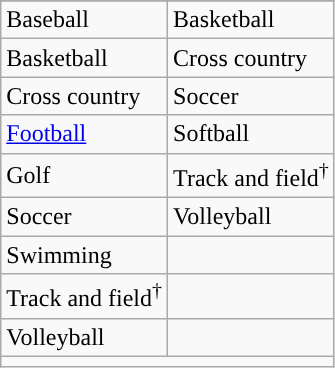<table class="wikitable" style=" ">
<tr>
</tr>
<tr>
<td>Baseball</td>
<td>Basketball</td>
</tr>
<tr>
<td>Basketball</td>
<td>Cross country</td>
</tr>
<tr>
<td>Cross country</td>
<td>Soccer</td>
</tr>
<tr>
<td><a href='#'>Football</a></td>
<td>Softball</td>
</tr>
<tr>
<td>Golf</td>
<td>Track and field<sup>†</sup></td>
</tr>
<tr>
<td>Soccer</td>
<td>Volleyball</td>
</tr>
<tr>
<td>Swimming</td>
<td></td>
</tr>
<tr>
<td>Track and field<sup>†</sup></td>
<td></td>
</tr>
<tr>
<td>Volleyball</td>
<td></td>
</tr>
<tr>
<td colspan="2"></td>
</tr>
</table>
